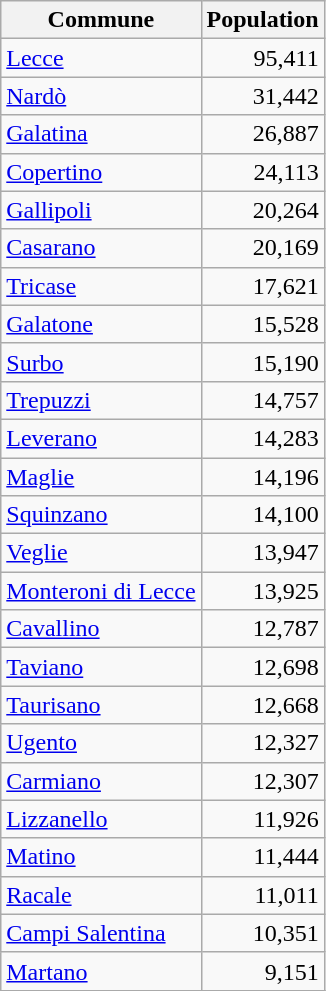<table class="wikitable">
<tr>
<th>Commune</th>
<th>Population</th>
</tr>
<tr>
<td><a href='#'>Lecce</a></td>
<td align="right">95,411</td>
</tr>
<tr>
<td><a href='#'>Nardò</a></td>
<td align="right">31,442</td>
</tr>
<tr>
<td><a href='#'>Galatina</a></td>
<td align="right">26,887</td>
</tr>
<tr>
<td><a href='#'>Copertino</a></td>
<td align="right">24,113</td>
</tr>
<tr>
<td><a href='#'>Gallipoli</a></td>
<td align="right">20,264</td>
</tr>
<tr>
<td><a href='#'>Casarano</a></td>
<td align="right">20,169</td>
</tr>
<tr>
<td><a href='#'>Tricase</a></td>
<td align="right">17,621</td>
</tr>
<tr>
<td><a href='#'>Galatone</a></td>
<td align="right">15,528</td>
</tr>
<tr>
<td><a href='#'>Surbo</a></td>
<td align="right">15,190</td>
</tr>
<tr>
<td><a href='#'>Trepuzzi</a></td>
<td align="right">14,757</td>
</tr>
<tr>
<td><a href='#'>Leverano</a></td>
<td align="right">14,283</td>
</tr>
<tr>
<td><a href='#'>Maglie</a></td>
<td align="right">14,196</td>
</tr>
<tr>
<td><a href='#'>Squinzano</a></td>
<td align="right">14,100</td>
</tr>
<tr>
<td><a href='#'>Veglie</a></td>
<td align="right">13,947</td>
</tr>
<tr>
<td><a href='#'>Monteroni di Lecce</a></td>
<td align="right">13,925</td>
</tr>
<tr>
<td><a href='#'>Cavallino</a></td>
<td align="right">12,787</td>
</tr>
<tr>
<td><a href='#'>Taviano</a></td>
<td align="right">12,698</td>
</tr>
<tr>
<td><a href='#'>Taurisano</a></td>
<td align="right">12,668</td>
</tr>
<tr>
<td><a href='#'>Ugento</a></td>
<td align="right">12,327</td>
</tr>
<tr>
<td><a href='#'>Carmiano</a></td>
<td align="right">12,307</td>
</tr>
<tr>
<td><a href='#'>Lizzanello</a></td>
<td align="right">11,926</td>
</tr>
<tr>
<td><a href='#'>Matino</a></td>
<td align="right">11,444</td>
</tr>
<tr>
<td><a href='#'>Racale</a></td>
<td align="right">11,011</td>
</tr>
<tr>
<td><a href='#'>Campi Salentina</a></td>
<td align="right">10,351</td>
</tr>
<tr>
<td><a href='#'>Martano</a></td>
<td align="right">9,151</td>
</tr>
<tr>
</tr>
</table>
